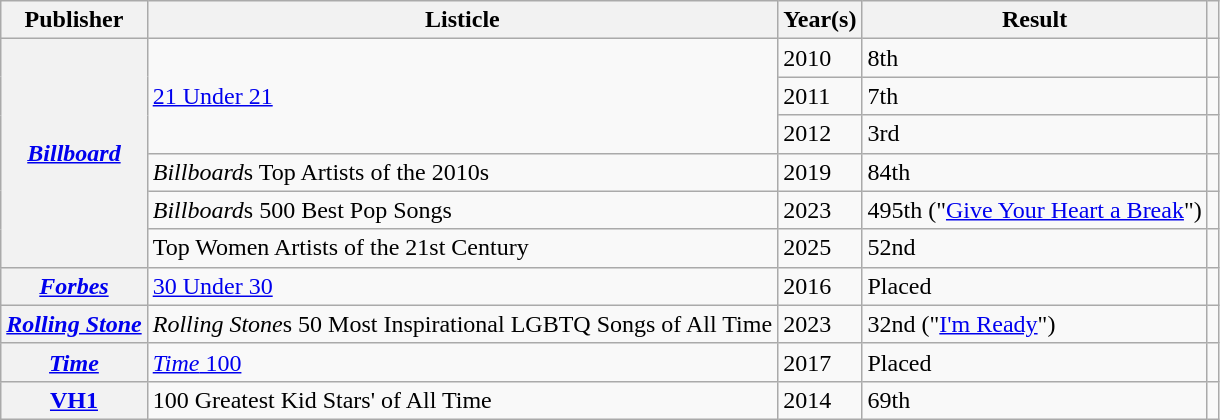<table class="wikitable plainrowheaders sortable" style="margin-right: 0;">
<tr>
<th scope="col">Publisher</th>
<th scope="col">Listicle</th>
<th scope="col">Year(s)</th>
<th scope="col">Result</th>
<th scope="col" class="unsortable"></th>
</tr>
<tr>
<th rowspan="6" scope="row"><em><a href='#'>Billboard</a></em></th>
<td rowspan="3"><a href='#'>21 Under 21</a></td>
<td>2010</td>
<td>8th</td>
<td style="text-align:center;"></td>
</tr>
<tr>
<td>2011</td>
<td>7th</td>
<td style="text-align:center;"></td>
</tr>
<tr>
<td>2012</td>
<td>3rd</td>
<td style="text-align:center;"></td>
</tr>
<tr>
<td><em>Billboard</em>s Top Artists of the 2010s</td>
<td>2019</td>
<td>84th</td>
<td style="text-align:center;"></td>
</tr>
<tr>
<td><em>Billboard</em>s 500 Best Pop Songs</td>
<td>2023</td>
<td>495th ("<a href='#'>Give Your Heart a Break</a>")</td>
<td style="text-align:center;"></td>
</tr>
<tr>
<td>Top Women Artists of the 21st Century</td>
<td>2025</td>
<td>52nd</td>
<td style="text-align:center;"></td>
</tr>
<tr>
<th scope="row"><em><a href='#'>Forbes</a></em></th>
<td><a href='#'>30 Under 30</a></td>
<td>2016</td>
<td>Placed</td>
<td style="text-align:center;"></td>
</tr>
<tr>
<th scope="row"><em><a href='#'>Rolling Stone</a></em></th>
<td><em>Rolling Stone</em>s 50 Most Inspirational LGBTQ Songs of All Time</td>
<td>2023</td>
<td>32nd ("<a href='#'>I'm Ready</a>")</td>
<td style="text-align:center;"></td>
</tr>
<tr>
<th scope="row"><em><a href='#'>Time</a></em></th>
<td><a href='#'><em>Time</em> 100</a></td>
<td>2017</td>
<td>Placed</td>
<td style="text-align:center;"></td>
</tr>
<tr>
<th scope="row"><a href='#'>VH1</a></th>
<td>100 Greatest Kid Stars' of All Time</td>
<td>2014</td>
<td>69th</td>
<td style="text-align:center;"></td>
</tr>
</table>
